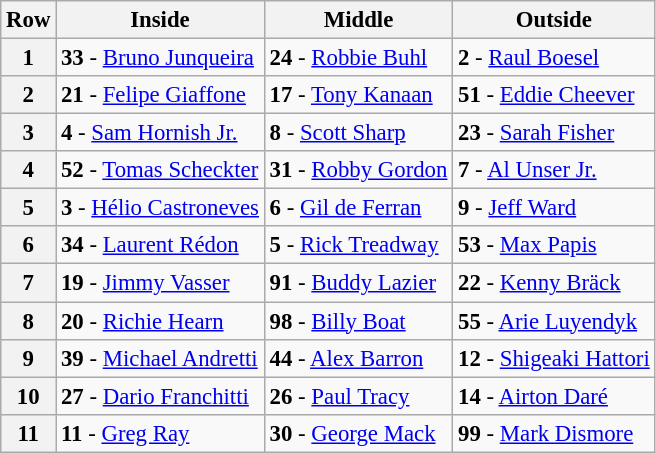<table class="wikitable" style="font-size: 95%;">
<tr>
<th>Row</th>
<th>Inside</th>
<th>Middle</th>
<th>Outside</th>
</tr>
<tr>
<th>1</th>
<td> <strong>33</strong> - <a href='#'>Bruno Junqueira</a></td>
<td> <strong>24</strong> - <a href='#'>Robbie Buhl</a></td>
<td> <strong>2</strong> - <a href='#'>Raul Boesel</a></td>
</tr>
<tr>
<th>2</th>
<td> <strong>21</strong> - <a href='#'>Felipe Giaffone</a></td>
<td> <strong>17</strong> - <a href='#'>Tony Kanaan</a> <strong></strong></td>
<td> <strong>51</strong> - <a href='#'>Eddie Cheever</a> <strong></strong></td>
</tr>
<tr>
<th>3</th>
<td> <strong>4</strong> - <a href='#'>Sam Hornish Jr.</a></td>
<td> <strong>8</strong> - <a href='#'>Scott Sharp</a></td>
<td> <strong>23</strong> - <a href='#'>Sarah Fisher</a></td>
</tr>
<tr>
<th>4</th>
<td> <strong>52</strong> - <a href='#'>Tomas Scheckter</a> <strong></strong></td>
<td> <strong>31</strong> - <a href='#'>Robby Gordon</a></td>
<td> <strong>7</strong> - <a href='#'>Al Unser Jr.</a> <strong></strong></td>
</tr>
<tr>
<th>5</th>
<td> <strong>3</strong> - <a href='#'>Hélio Castroneves</a> <strong></strong></td>
<td> <strong>6</strong> - <a href='#'>Gil de Ferran</a></td>
<td> <strong>9</strong> - <a href='#'>Jeff Ward</a></td>
</tr>
<tr>
<th>6</th>
<td> <strong>34</strong> - <a href='#'>Laurent Rédon</a> <strong></strong></td>
<td> <strong>5</strong> - <a href='#'>Rick Treadway</a> <strong></strong></td>
<td> <strong>53</strong> - <a href='#'>Max Papis</a> <strong></strong></td>
</tr>
<tr>
<th>7</th>
<td> <strong>19</strong> - <a href='#'>Jimmy Vasser</a></td>
<td> <strong>91</strong> - <a href='#'>Buddy Lazier</a> <strong></strong></td>
<td> <strong>22</strong>  - <a href='#'>Kenny Bräck</a> <strong></strong></td>
</tr>
<tr>
<th>8</th>
<td> <strong>20</strong> - <a href='#'>Richie Hearn</a></td>
<td> <strong>98</strong> - <a href='#'>Billy Boat</a></td>
<td> <strong>55</strong> - <a href='#'>Arie Luyendyk</a> <strong></strong></td>
</tr>
<tr>
<th>9</th>
<td> <strong>39</strong> - <a href='#'>Michael Andretti</a></td>
<td> <strong>44</strong> - <a href='#'>Alex Barron</a> <strong></strong></td>
<td> <strong>12</strong> - <a href='#'>Shigeaki Hattori</a> <strong></strong></td>
</tr>
<tr>
<th>10</th>
<td> <strong>27</strong> - <a href='#'>Dario Franchitti</a> <strong></strong></td>
<td> <strong>26</strong> - <a href='#'>Paul Tracy</a></td>
<td> <strong>14</strong> - <a href='#'>Airton Daré</a></td>
</tr>
<tr>
<th>11</th>
<td> <strong>11</strong> - <a href='#'>Greg Ray</a></td>
<td> <strong>30</strong> - <a href='#'>George Mack</a> <strong></strong></td>
<td> <strong>99</strong> - <a href='#'>Mark Dismore</a></td>
</tr>
</table>
